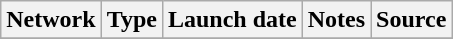<table class="wikitable sortable">
<tr>
<th>Network</th>
<th>Type</th>
<th>Launch date</th>
<th>Notes</th>
<th>Source</th>
</tr>
<tr>
</tr>
</table>
